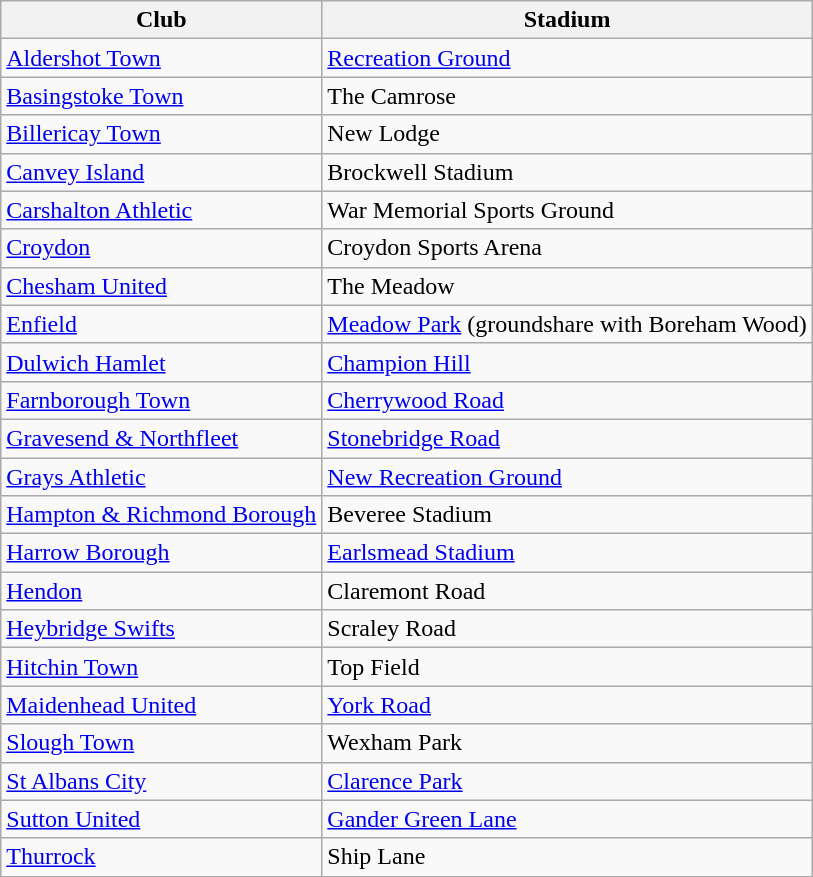<table class="wikitable sortable">
<tr>
<th>Club</th>
<th>Stadium</th>
</tr>
<tr>
<td><a href='#'>Aldershot Town</a></td>
<td><a href='#'>Recreation Ground</a></td>
</tr>
<tr>
<td><a href='#'>Basingstoke Town</a></td>
<td>The Camrose</td>
</tr>
<tr>
<td><a href='#'>Billericay Town</a></td>
<td>New Lodge</td>
</tr>
<tr>
<td><a href='#'>Canvey Island</a></td>
<td>Brockwell Stadium</td>
</tr>
<tr>
<td><a href='#'>Carshalton Athletic</a></td>
<td>War Memorial Sports Ground</td>
</tr>
<tr>
<td><a href='#'>Croydon</a></td>
<td>Croydon Sports Arena</td>
</tr>
<tr>
<td><a href='#'>Chesham United</a></td>
<td>The Meadow</td>
</tr>
<tr>
<td><a href='#'>Enfield</a></td>
<td><a href='#'>Meadow Park</a> (groundshare with Boreham Wood)</td>
</tr>
<tr>
<td><a href='#'>Dulwich Hamlet</a></td>
<td><a href='#'>Champion Hill</a></td>
</tr>
<tr>
<td><a href='#'>Farnborough Town</a></td>
<td><a href='#'>Cherrywood Road</a></td>
</tr>
<tr>
<td><a href='#'>Gravesend & Northfleet</a></td>
<td><a href='#'>Stonebridge Road</a></td>
</tr>
<tr>
<td><a href='#'>Grays Athletic</a></td>
<td><a href='#'>New Recreation Ground</a></td>
</tr>
<tr>
<td><a href='#'>Hampton & Richmond Borough</a></td>
<td>Beveree Stadium</td>
</tr>
<tr>
<td><a href='#'>Harrow Borough</a></td>
<td><a href='#'>Earlsmead Stadium</a></td>
</tr>
<tr>
<td><a href='#'>Hendon</a></td>
<td>Claremont Road</td>
</tr>
<tr>
<td><a href='#'>Heybridge Swifts</a></td>
<td>Scraley Road</td>
</tr>
<tr>
<td><a href='#'>Hitchin Town</a></td>
<td>Top Field</td>
</tr>
<tr>
<td><a href='#'>Maidenhead United</a></td>
<td><a href='#'>York Road</a></td>
</tr>
<tr>
<td><a href='#'>Slough Town</a></td>
<td>Wexham Park</td>
</tr>
<tr>
<td><a href='#'>St Albans City</a></td>
<td><a href='#'>Clarence Park</a></td>
</tr>
<tr>
<td><a href='#'>Sutton United</a></td>
<td><a href='#'>Gander Green Lane</a></td>
</tr>
<tr>
<td><a href='#'>Thurrock</a></td>
<td>Ship Lane</td>
</tr>
</table>
